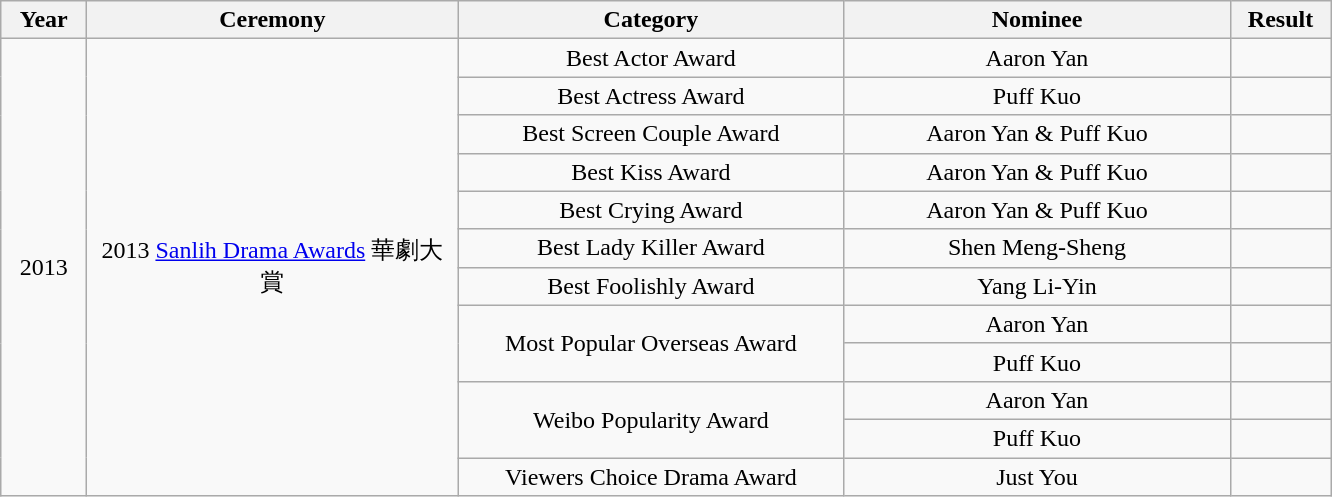<table class="wikitable">
<tr>
<th style="width:50px;">Year</th>
<th style="width:240px;">Ceremony</th>
<th style="width:250px;">Category</th>
<th style="width:250px;">Nominee</th>
<th style="width:60px;">Result</th>
</tr>
<tr>
<td align="center" rowspan=12>2013</td>
<td align="center" rowspan=12>2013 <a href='#'>Sanlih Drama Awards</a> 華劇大賞<br></td>
<td align="center">Best Actor Award</td>
<td align="center">Aaron Yan</td>
<td></td>
</tr>
<tr>
<td align="center">Best Actress Award</td>
<td align="center">Puff Kuo</td>
<td></td>
</tr>
<tr>
<td align="center">Best Screen Couple Award</td>
<td align="center">Aaron Yan & Puff Kuo</td>
<td></td>
</tr>
<tr>
<td align="center">Best Kiss Award</td>
<td align="center">Aaron Yan & Puff Kuo</td>
<td></td>
</tr>
<tr>
<td align="center">Best Crying Award</td>
<td align="center">Aaron Yan & Puff Kuo</td>
<td></td>
</tr>
<tr>
<td align="center">Best Lady Killer Award</td>
<td align="center">Shen Meng-Sheng</td>
<td></td>
</tr>
<tr>
<td align="center">Best Foolishly Award</td>
<td align="center">Yang Li-Yin</td>
<td></td>
</tr>
<tr>
<td rowspan=2 align="center">Most Popular Overseas Award</td>
<td align="center">Aaron Yan</td>
<td></td>
</tr>
<tr>
<td align="center">Puff Kuo</td>
<td></td>
</tr>
<tr>
<td rowspan=2 align="center">Weibo Popularity Award</td>
<td align="center">Aaron Yan</td>
<td></td>
</tr>
<tr>
<td align="center">Puff Kuo</td>
<td></td>
</tr>
<tr>
<td align="center">Viewers Choice Drama Award</td>
<td align="center">Just You</td>
<td></td>
</tr>
</table>
